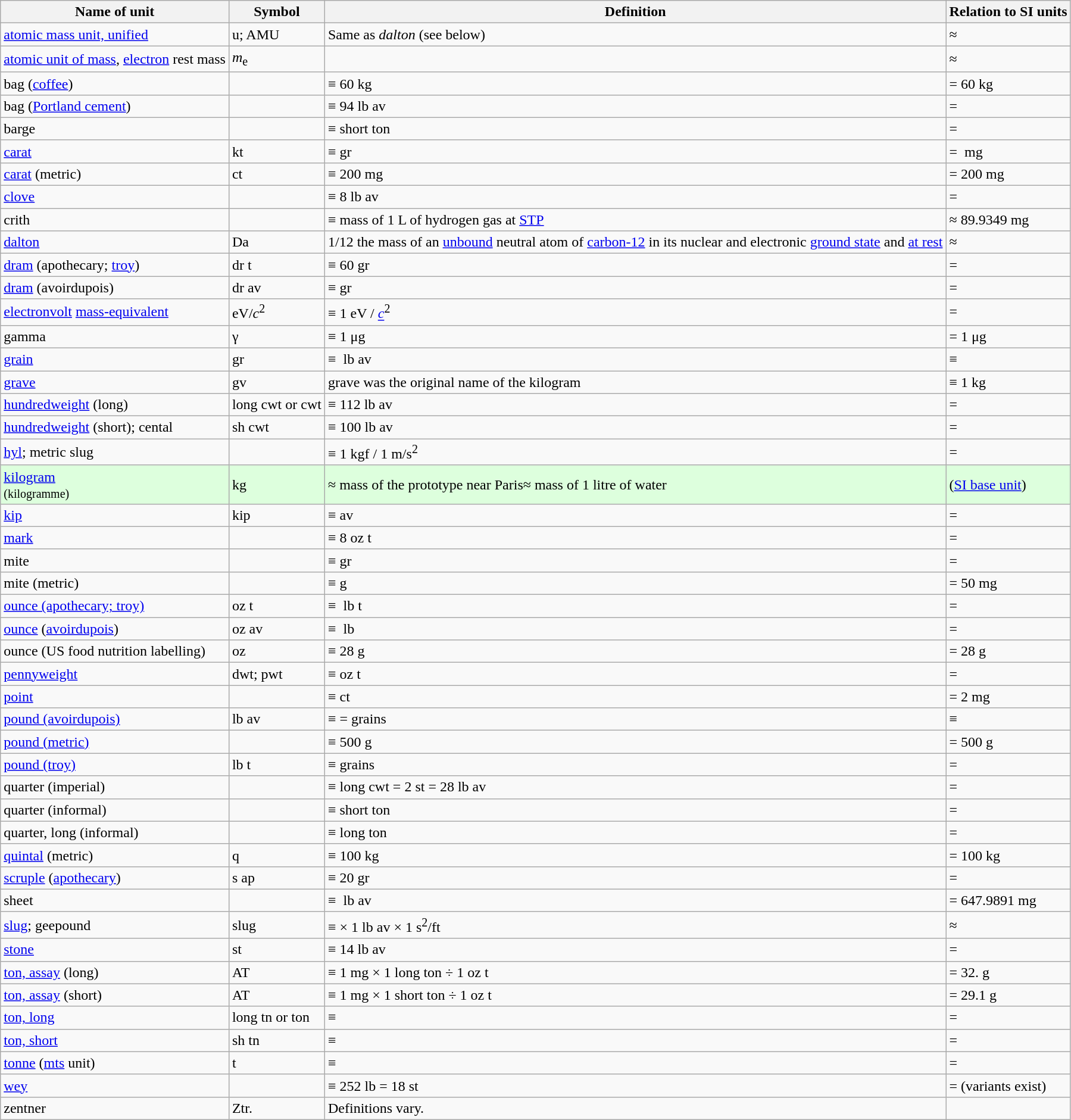<table class="wikitable">
<tr>
<th>Name of unit</th>
<th>Symbol</th>
<th>Definition</th>
<th>Relation to SI units</th>
</tr>
<tr>
<td><a href='#'>atomic mass unit, unified</a></td>
<td>u; AMU</td>
<td>Same as <em>dalton</em> (see below)</td>
<td>≈ </td>
</tr>
<tr>
<td><a href='#'>atomic unit of mass</a>, <a href='#'>electron</a> rest mass</td>
<td><em>m</em><sub>e</sub></td>
<td></td>
<td>≈ </td>
</tr>
<tr>
<td>bag (<a href='#'>coffee</a>)</td>
<td></td>
<td>≡ 60 kg</td>
<td>= 60 kg</td>
</tr>
<tr>
<td>bag (<a href='#'>Portland cement</a>)</td>
<td></td>
<td>≡ 94 lb av</td>
<td>= </td>
</tr>
<tr>
<td>barge</td>
<td></td>
<td>≡  short ton</td>
<td>= </td>
</tr>
<tr>
<td><a href='#'>carat</a></td>
<td>kt</td>
<td>≡  gr</td>
<td>=  mg</td>
</tr>
<tr>
<td><a href='#'>carat</a> (metric)</td>
<td>ct</td>
<td>≡ 200 mg</td>
<td>= 200 mg</td>
</tr>
<tr>
<td><a href='#'>clove</a></td>
<td></td>
<td>≡ 8 lb av</td>
<td>= </td>
</tr>
<tr>
<td>crith</td>
<td></td>
<td>≡ mass of 1 L of hydrogen gas at <a href='#'>STP</a></td>
<td>≈ 89.9349 mg</td>
</tr>
<tr>
<td><a href='#'>dalton</a></td>
<td>Da</td>
<td>1/12 the mass of an <a href='#'>unbound</a> neutral atom of <a href='#'>carbon-12</a> in its nuclear and electronic <a href='#'>ground state</a> and <a href='#'>at rest</a></td>
<td>≈ </td>
</tr>
<tr>
<td><a href='#'>dram</a> (apothecary; <a href='#'>troy</a>)</td>
<td>dr t</td>
<td>≡ 60 gr</td>
<td>= </td>
</tr>
<tr>
<td><a href='#'>dram</a> (avoirdupois)</td>
<td>dr av</td>
<td>≡  gr</td>
<td>= </td>
</tr>
<tr>
<td><a href='#'>electronvolt</a> <a href='#'>mass-equivalent</a></td>
<td>eV/<em>c</em><sup>2</sup></td>
<td>≡ 1 eV / <a href='#'><em>c</em></a><sup>2</sup></td>
<td>= </td>
</tr>
<tr>
<td>gamma</td>
<td>γ</td>
<td>≡ 1 μg</td>
<td>= 1 μg</td>
</tr>
<tr>
<td><a href='#'>grain</a></td>
<td>gr</td>
<td>≡  lb av</td>
<td>≡ </td>
</tr>
<tr>
<td><a href='#'>grave</a></td>
<td>gv</td>
<td>grave was the original name of the kilogram</td>
<td>≡ 1 kg</td>
</tr>
<tr>
<td><a href='#'>hundredweight</a> (long)</td>
<td>long cwt or cwt</td>
<td>≡ 112 lb av</td>
<td>= </td>
</tr>
<tr>
<td><a href='#'>hundredweight</a> (short); cental</td>
<td>sh cwt</td>
<td>≡ 100 lb av</td>
<td>= </td>
</tr>
<tr>
<td><a href='#'>hyl</a>; metric slug</td>
<td></td>
<td>≡ 1 kgf / 1 m/s<sup>2</sup></td>
<td>= </td>
</tr>
<tr style="background:#dfd;">
<td><a href='#'>kilogram</a><br><small>(kilogramme)</small></td>
<td>kg</td>
<td>≈ mass of the prototype near Paris≈ mass of 1 litre of water</td>
<td>(<a href='#'>SI base unit</a>)</td>
</tr>
<tr>
<td><a href='#'>kip</a></td>
<td>kip</td>
<td>≡  av</td>
<td>= </td>
</tr>
<tr>
<td><a href='#'>mark</a></td>
<td></td>
<td>≡ 8 oz t</td>
<td>= </td>
</tr>
<tr>
<td>mite</td>
<td></td>
<td>≡  gr</td>
<td>= </td>
</tr>
<tr>
<td>mite (metric)</td>
<td></td>
<td>≡  g</td>
<td>= 50 mg</td>
</tr>
<tr>
<td><a href='#'>ounce (apothecary; troy)</a></td>
<td>oz t</td>
<td>≡  lb t</td>
<td>= </td>
</tr>
<tr>
<td><a href='#'>ounce</a> (<a href='#'>avoirdupois</a>)</td>
<td>oz av</td>
<td>≡  lb</td>
<td>= </td>
</tr>
<tr>
<td>ounce (US food nutrition labelling)</td>
<td>oz</td>
<td>≡ 28 g</td>
<td>= 28 g</td>
</tr>
<tr>
<td><a href='#'>pennyweight</a></td>
<td>dwt; pwt</td>
<td>≡  oz t</td>
<td>= </td>
</tr>
<tr>
<td><a href='#'>point</a></td>
<td></td>
<td>≡  ct</td>
<td>= 2 mg</td>
</tr>
<tr>
<td><a href='#'>pound (avoirdupois)</a></td>
<td>lb av</td>
<td>≡  =  grains</td>
<td>≡ </td>
</tr>
<tr>
<td><a href='#'>pound (metric)</a></td>
<td></td>
<td>≡ 500 g</td>
<td>= 500 g</td>
</tr>
<tr>
<td><a href='#'>pound (troy)</a></td>
<td>lb t</td>
<td>≡  grains</td>
<td>= </td>
</tr>
<tr>
<td>quarter (imperial)</td>
<td></td>
<td>≡  long cwt = 2 st = 28 lb av</td>
<td>= </td>
</tr>
<tr>
<td>quarter (informal)</td>
<td></td>
<td>≡  short ton</td>
<td>= </td>
</tr>
<tr>
<td>quarter, long (informal)</td>
<td></td>
<td>≡  long ton</td>
<td>= </td>
</tr>
<tr>
<td><a href='#'>quintal</a> (metric)</td>
<td>q</td>
<td>≡ 100 kg</td>
<td>= 100 kg</td>
</tr>
<tr>
<td><a href='#'>scruple</a> (<a href='#'>apothecary</a>)</td>
<td>s ap</td>
<td>≡ 20 gr</td>
<td>= </td>
</tr>
<tr>
<td>sheet</td>
<td></td>
<td>≡  lb av</td>
<td>= 647.9891 mg</td>
</tr>
<tr>
<td><a href='#'>slug</a>; geepound</td>
<td>slug</td>
<td>≡  × 1 lb av × 1 s<sup>2</sup>/ft</td>
<td>≈ </td>
</tr>
<tr>
<td><a href='#'>stone</a></td>
<td>st</td>
<td>≡ 14 lb av</td>
<td>= </td>
</tr>
<tr>
<td><a href='#'>ton, assay</a> (long)</td>
<td>AT</td>
<td>≡ 1 mg × 1 long ton ÷ 1 oz t</td>
<td>= 32. g</td>
</tr>
<tr>
<td><a href='#'>ton, assay</a> (short)</td>
<td>AT</td>
<td>≡ 1 mg × 1 short ton ÷ 1 oz t</td>
<td>= 29.1 g</td>
</tr>
<tr>
<td><a href='#'>ton, long</a></td>
<td>long tn or ton</td>
<td>≡ </td>
<td>= </td>
</tr>
<tr>
<td><a href='#'>ton, short</a></td>
<td>sh tn</td>
<td>≡ </td>
<td>= </td>
</tr>
<tr>
<td><a href='#'>tonne</a> (<a href='#'>mts</a> unit)</td>
<td>t</td>
<td>≡ </td>
<td>= </td>
</tr>
<tr>
<td><a href='#'>wey</a></td>
<td></td>
<td>≡ 252 lb = 18 st</td>
<td>=  (variants exist)</td>
</tr>
<tr>
<td>zentner</td>
<td>Ztr.</td>
<td>Definitions vary.</td>
<td></td>
</tr>
</table>
